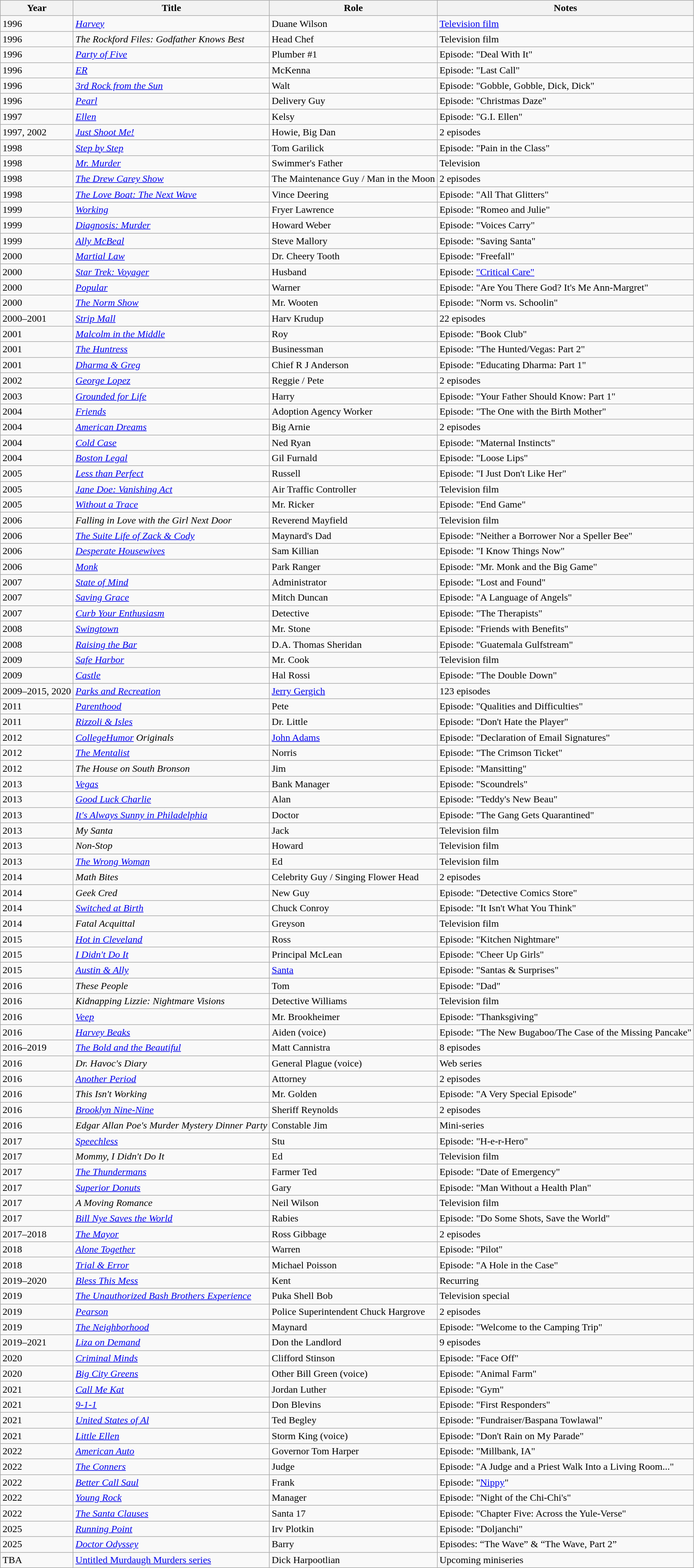<table class = "wikitable sortable">
<tr>
<th>Year</th>
<th>Title</th>
<th>Role</th>
<th class = "unsortable">Notes</th>
</tr>
<tr>
<td>1996</td>
<td><em><a href='#'>Harvey</a></em></td>
<td>Duane Wilson</td>
<td><a href='#'>Television film</a></td>
</tr>
<tr>
<td>1996</td>
<td><em>The Rockford Files: Godfather Knows Best</em></td>
<td>Head Chef</td>
<td>Television film</td>
</tr>
<tr>
<td>1996</td>
<td><em><a href='#'>Party of Five</a></em></td>
<td>Plumber #1</td>
<td>Episode: "Deal With It"</td>
</tr>
<tr>
<td>1996</td>
<td><em><a href='#'>ER</a></em></td>
<td>McKenna</td>
<td>Episode: "Last Call"</td>
</tr>
<tr>
<td>1996</td>
<td><em><a href='#'>3rd Rock from the Sun</a></em></td>
<td>Walt</td>
<td>Episode: "Gobble, Gobble, Dick, Dick"</td>
</tr>
<tr>
<td>1996</td>
<td><em><a href='#'>Pearl</a></em></td>
<td>Delivery Guy</td>
<td>Episode: "Christmas Daze"</td>
</tr>
<tr>
<td>1997</td>
<td><em><a href='#'>Ellen</a></em></td>
<td>Kelsy</td>
<td>Episode: "G.I. Ellen"</td>
</tr>
<tr>
<td>1997, 2002</td>
<td><em><a href='#'>Just Shoot Me!</a></em></td>
<td>Howie, Big Dan</td>
<td>2 episodes</td>
</tr>
<tr>
<td>1998</td>
<td><em><a href='#'>Step by Step</a></em></td>
<td>Tom Garilick</td>
<td>Episode: "Pain in the Class"</td>
</tr>
<tr>
<td>1998</td>
<td><em><a href='#'>Mr. Murder</a></em></td>
<td>Swimmer's Father</td>
<td>Television</td>
</tr>
<tr>
<td>1998</td>
<td><em><a href='#'>The Drew Carey Show</a></em></td>
<td>The Maintenance Guy / Man in the Moon</td>
<td>2 episodes</td>
</tr>
<tr>
<td>1998</td>
<td><em><a href='#'>The Love Boat: The Next Wave</a></em></td>
<td>Vince Deering</td>
<td>Episode: "All That Glitters"</td>
</tr>
<tr>
<td>1999</td>
<td><em><a href='#'>Working</a></em></td>
<td>Fryer Lawrence</td>
<td>Episode: "Romeo and Julie"</td>
</tr>
<tr>
<td>1999</td>
<td><em><a href='#'>Diagnosis: Murder</a></em></td>
<td>Howard Weber</td>
<td>Episode: "Voices Carry"</td>
</tr>
<tr>
<td>1999</td>
<td><em><a href='#'>Ally McBeal</a></em></td>
<td>Steve Mallory</td>
<td>Episode: "Saving Santa"</td>
</tr>
<tr>
<td>2000</td>
<td><em><a href='#'>Martial Law</a></em></td>
<td>Dr. Cheery Tooth</td>
<td>Episode: "Freefall"</td>
</tr>
<tr>
<td>2000</td>
<td><em><a href='#'>Star Trek: Voyager</a></em></td>
<td>Husband</td>
<td>Episode: <a href='#'>"Critical Care"</a></td>
</tr>
<tr>
<td>2000</td>
<td><em><a href='#'>Popular</a></em></td>
<td>Warner</td>
<td>Episode: "Are You There God? It's Me Ann-Margret"</td>
</tr>
<tr>
<td>2000</td>
<td><em><a href='#'>The Norm Show</a></em></td>
<td>Mr. Wooten</td>
<td>Episode: "Norm vs. Schoolin"</td>
</tr>
<tr>
<td>2000–2001</td>
<td><em><a href='#'>Strip Mall</a></em></td>
<td>Harv Krudup</td>
<td>22 episodes</td>
</tr>
<tr>
<td>2001</td>
<td><em><a href='#'>Malcolm in the Middle</a></em></td>
<td>Roy</td>
<td>Episode: "Book Club"</td>
</tr>
<tr>
<td>2001</td>
<td><em><a href='#'>The Huntress</a></em></td>
<td>Businessman</td>
<td>Episode: "The Hunted/Vegas: Part 2"</td>
</tr>
<tr>
<td>2001</td>
<td><em><a href='#'>Dharma & Greg</a></em></td>
<td>Chief R J Anderson</td>
<td>Episode: "Educating Dharma: Part 1"</td>
</tr>
<tr>
<td>2002</td>
<td><em><a href='#'>George Lopez</a></em></td>
<td>Reggie / Pete</td>
<td>2 episodes</td>
</tr>
<tr>
<td>2003</td>
<td><em><a href='#'>Grounded for Life</a></em></td>
<td>Harry</td>
<td>Episode: "Your Father Should Know: Part 1"</td>
</tr>
<tr>
<td>2004</td>
<td><em><a href='#'>Friends</a></em></td>
<td>Adoption Agency Worker</td>
<td>Episode: "The One with the Birth Mother"</td>
</tr>
<tr>
<td>2004</td>
<td><em><a href='#'>American Dreams</a></em></td>
<td>Big Arnie</td>
<td>2 episodes</td>
</tr>
<tr>
<td>2004</td>
<td><em><a href='#'>Cold Case</a></em></td>
<td>Ned Ryan</td>
<td>Episode: "Maternal Instincts"</td>
</tr>
<tr>
<td>2004</td>
<td><em><a href='#'>Boston Legal</a></em></td>
<td>Gil Furnald</td>
<td>Episode: "Loose Lips"</td>
</tr>
<tr>
<td>2005</td>
<td><em><a href='#'>Less than Perfect</a></em></td>
<td>Russell</td>
<td>Episode: "I Just Don't Like Her"</td>
</tr>
<tr>
<td>2005</td>
<td><em><a href='#'>Jane Doe: Vanishing Act</a></em></td>
<td>Air Traffic Controller</td>
<td>Television film</td>
</tr>
<tr>
<td>2005</td>
<td><em><a href='#'>Without a Trace</a></em></td>
<td>Mr. Ricker</td>
<td>Episode: "End Game"</td>
</tr>
<tr>
<td>2006</td>
<td><em>Falling in Love with the Girl Next Door</em></td>
<td>Reverend Mayfield</td>
<td>Television film</td>
</tr>
<tr>
<td>2006</td>
<td><em><a href='#'>The Suite Life of Zack & Cody</a></em></td>
<td>Maynard's Dad</td>
<td>Episode: "Neither a Borrower Nor a Speller Bee"</td>
</tr>
<tr>
<td>2006</td>
<td><em><a href='#'>Desperate Housewives</a></em></td>
<td>Sam Killian</td>
<td>Episode: "I Know Things Now"</td>
</tr>
<tr>
<td>2006</td>
<td><em><a href='#'>Monk</a></em></td>
<td>Park Ranger</td>
<td>Episode: "Mr. Monk and the Big Game"</td>
</tr>
<tr>
<td>2007</td>
<td><em><a href='#'>State of Mind</a></em></td>
<td>Administrator</td>
<td>Episode: "Lost and Found"</td>
</tr>
<tr>
<td>2007</td>
<td><em><a href='#'>Saving Grace</a></em></td>
<td>Mitch Duncan</td>
<td>Episode: "A Language of Angels"</td>
</tr>
<tr>
<td>2007</td>
<td><em><a href='#'>Curb Your Enthusiasm</a></em></td>
<td>Detective</td>
<td>Episode: "The Therapists"</td>
</tr>
<tr>
<td>2008</td>
<td><em><a href='#'>Swingtown</a></em></td>
<td>Mr. Stone</td>
<td>Episode: "Friends with Benefits"</td>
</tr>
<tr>
<td>2008</td>
<td><em><a href='#'>Raising the Bar</a></em></td>
<td>D.A. Thomas Sheridan</td>
<td>Episode: "Guatemala Gulfstream"</td>
</tr>
<tr>
<td>2009</td>
<td><em><a href='#'>Safe Harbor</a></em></td>
<td>Mr. Cook</td>
<td>Television film</td>
</tr>
<tr>
<td>2009</td>
<td><em><a href='#'>Castle</a></em></td>
<td>Hal Rossi</td>
<td>Episode: "The Double Down"</td>
</tr>
<tr>
<td>2009–2015, 2020</td>
<td><em><a href='#'>Parks and Recreation</a></em></td>
<td><a href='#'>Jerry Gergich</a></td>
<td>123 episodes</td>
</tr>
<tr>
<td>2011</td>
<td><em><a href='#'>Parenthood</a></em></td>
<td>Pete</td>
<td>Episode: "Qualities and Difficulties"</td>
</tr>
<tr>
<td>2011</td>
<td><em><a href='#'>Rizzoli & Isles</a></em></td>
<td>Dr. Little</td>
<td>Episode: "Don't Hate the Player"</td>
</tr>
<tr>
<td>2012</td>
<td><em><a href='#'>CollegeHumor</a> Originals</em></td>
<td><a href='#'>John Adams</a></td>
<td>Episode: "Declaration of Email Signatures"</td>
</tr>
<tr>
<td>2012</td>
<td><em><a href='#'>The Mentalist</a></em></td>
<td>Norris</td>
<td>Episode: "The Crimson Ticket"</td>
</tr>
<tr>
<td>2012</td>
<td><em>The House on South Bronson</em></td>
<td>Jim</td>
<td>Episode: "Mansitting"</td>
</tr>
<tr>
<td>2013</td>
<td><em><a href='#'>Vegas</a></em></td>
<td>Bank Manager</td>
<td>Episode: "Scoundrels"</td>
</tr>
<tr>
<td>2013</td>
<td><em><a href='#'>Good Luck Charlie</a></em></td>
<td>Alan</td>
<td>Episode: "Teddy's New Beau"</td>
</tr>
<tr>
<td>2013</td>
<td><em><a href='#'>It's Always Sunny in Philadelphia</a></em></td>
<td>Doctor</td>
<td>Episode: "The Gang Gets Quarantined"</td>
</tr>
<tr>
<td>2013</td>
<td><em>My Santa</em></td>
<td>Jack</td>
<td>Television film</td>
</tr>
<tr>
<td>2013</td>
<td><em>Non-Stop</em></td>
<td>Howard</td>
<td>Television film</td>
</tr>
<tr>
<td>2013</td>
<td><em><a href='#'>The Wrong Woman</a></em></td>
<td>Ed</td>
<td>Television film</td>
</tr>
<tr>
<td>2014</td>
<td><em>Math Bites</em></td>
<td>Celebrity Guy / Singing Flower Head</td>
<td>2 episodes</td>
</tr>
<tr>
<td>2014</td>
<td><em>Geek Cred</em></td>
<td>New Guy</td>
<td>Episode: "Detective Comics Store"</td>
</tr>
<tr>
<td>2014</td>
<td><em><a href='#'>Switched at Birth</a></em></td>
<td>Chuck Conroy</td>
<td>Episode: "It Isn't What You Think"</td>
</tr>
<tr>
<td>2014</td>
<td><em>Fatal Acquittal</em></td>
<td>Greyson</td>
<td>Television film</td>
</tr>
<tr>
<td>2015</td>
<td><em><a href='#'>Hot in Cleveland</a></em></td>
<td>Ross</td>
<td>Episode: "Kitchen Nightmare"</td>
</tr>
<tr>
<td>2015</td>
<td><em><a href='#'>I Didn't Do It</a></em></td>
<td>Principal McLean</td>
<td>Episode: "Cheer Up Girls"</td>
</tr>
<tr>
<td>2015</td>
<td><em><a href='#'>Austin & Ally</a></em></td>
<td><a href='#'>Santa</a></td>
<td>Episode: "Santas & Surprises"</td>
</tr>
<tr>
<td>2016</td>
<td><em>These People</em></td>
<td>Tom</td>
<td>Episode: "Dad"</td>
</tr>
<tr>
<td>2016</td>
<td><em>Kidnapping Lizzie: Nightmare Visions</em></td>
<td>Detective Williams</td>
<td>Television film</td>
</tr>
<tr>
<td>2016</td>
<td><em><a href='#'>Veep</a></em></td>
<td>Mr. Brookheimer</td>
<td>Episode: "Thanksgiving"</td>
</tr>
<tr>
<td>2016</td>
<td><em><a href='#'>Harvey Beaks</a></em></td>
<td>Aiden (voice)</td>
<td>Episode: "The New Bugaboo/The Case of the Missing Pancake"</td>
</tr>
<tr>
<td>2016–2019</td>
<td><em><a href='#'>The Bold and the Beautiful</a></em></td>
<td>Matt Cannistra</td>
<td>8 episodes</td>
</tr>
<tr>
<td>2016</td>
<td><em>Dr. Havoc's Diary</em></td>
<td>General Plague (voice)</td>
<td>Web series</td>
</tr>
<tr>
<td>2016</td>
<td><em><a href='#'>Another Period</a></em></td>
<td>Attorney</td>
<td>2 episodes</td>
</tr>
<tr>
<td>2016</td>
<td><em>This Isn't Working</em></td>
<td>Mr. Golden</td>
<td>Episode: "A Very Special Episode"</td>
</tr>
<tr>
<td>2016</td>
<td><em><a href='#'>Brooklyn Nine-Nine</a></em></td>
<td>Sheriff Reynolds</td>
<td>2 episodes</td>
</tr>
<tr>
<td>2016</td>
<td><em>Edgar Allan Poe's Murder Mystery Dinner Party</em></td>
<td>Constable Jim</td>
<td>Mini-series</td>
</tr>
<tr>
<td>2017</td>
<td><em><a href='#'>Speechless</a></em></td>
<td>Stu</td>
<td>Episode: "H-e-r-Hero"</td>
</tr>
<tr>
<td>2017</td>
<td><em>Mommy, I Didn't Do It</em></td>
<td>Ed</td>
<td>Television film</td>
</tr>
<tr>
<td>2017</td>
<td><em><a href='#'>The Thundermans</a></em></td>
<td>Farmer Ted</td>
<td>Episode: "Date of Emergency"</td>
</tr>
<tr>
<td>2017</td>
<td><em><a href='#'>Superior Donuts</a></em></td>
<td>Gary</td>
<td>Episode: "Man Without a Health Plan"</td>
</tr>
<tr>
<td>2017</td>
<td><em>A Moving Romance</em></td>
<td>Neil Wilson</td>
<td>Television film</td>
</tr>
<tr>
<td>2017</td>
<td><em><a href='#'>Bill Nye Saves the World</a></em></td>
<td>Rabies</td>
<td>Episode: "Do Some Shots, Save the World"</td>
</tr>
<tr>
<td>2017–2018</td>
<td><em><a href='#'>The Mayor</a></em></td>
<td>Ross Gibbage</td>
<td>2 episodes</td>
</tr>
<tr>
<td>2018</td>
<td><em><a href='#'>Alone Together</a></em></td>
<td>Warren</td>
<td>Episode: "Pilot"</td>
</tr>
<tr>
<td>2018</td>
<td><em><a href='#'>Trial & Error</a></em></td>
<td>Michael Poisson</td>
<td>Episode: "A Hole in the Case"</td>
</tr>
<tr>
<td>2019–2020</td>
<td><em><a href='#'>Bless This Mess</a></em></td>
<td>Kent</td>
<td>Recurring</td>
</tr>
<tr>
<td>2019</td>
<td><em><a href='#'>The Unauthorized Bash Brothers Experience</a></em></td>
<td>Puka Shell Bob</td>
<td>Television special</td>
</tr>
<tr>
<td>2019</td>
<td><em><a href='#'>Pearson</a></em></td>
<td>Police Superintendent Chuck Hargrove</td>
<td>2 episodes</td>
</tr>
<tr>
<td>2019</td>
<td><em><a href='#'>The Neighborhood</a></em></td>
<td>Maynard</td>
<td>Episode: "Welcome to the Camping Trip"</td>
</tr>
<tr>
<td>2019–2021</td>
<td><em><a href='#'>Liza on Demand</a></em></td>
<td>Don the Landlord</td>
<td>9 episodes</td>
</tr>
<tr>
<td>2020</td>
<td><em><a href='#'>Criminal Minds</a></em></td>
<td>Clifford Stinson</td>
<td>Episode: "Face Off"</td>
</tr>
<tr>
<td>2020</td>
<td><em><a href='#'>Big City Greens</a></em></td>
<td>Other Bill Green (voice)</td>
<td>Episode: "Animal Farm"</td>
</tr>
<tr>
<td>2021</td>
<td><em><a href='#'>Call Me Kat</a></em></td>
<td>Jordan Luther</td>
<td>Episode: "Gym"</td>
</tr>
<tr>
<td>2021</td>
<td><em><a href='#'>9-1-1</a></em></td>
<td>Don Blevins</td>
<td>Episode: "First Responders"</td>
</tr>
<tr>
<td>2021</td>
<td><em><a href='#'>United States of Al</a></em></td>
<td>Ted Begley</td>
<td>Episode: "Fundraiser/Baspana Towlawal"</td>
</tr>
<tr>
<td>2021</td>
<td><em><a href='#'>Little Ellen</a></em></td>
<td>Storm King (voice)</td>
<td>Episode: "Don't Rain on My Parade"</td>
</tr>
<tr>
<td>2022</td>
<td><em><a href='#'>American Auto</a></em></td>
<td>Governor Tom Harper</td>
<td>Episode: "Millbank, IA"</td>
</tr>
<tr>
<td>2022</td>
<td><em><a href='#'>The Conners</a></em></td>
<td>Judge</td>
<td>Episode: "A Judge and a Priest Walk Into a Living Room..."</td>
</tr>
<tr>
<td>2022</td>
<td><em><a href='#'>Better Call Saul</a></em></td>
<td>Frank</td>
<td>Episode: "<a href='#'>Nippy</a>"</td>
</tr>
<tr>
<td>2022</td>
<td><em><a href='#'>Young Rock</a></em></td>
<td>Manager</td>
<td>Episode: "Night of the Chi-Chi's"</td>
</tr>
<tr>
<td>2022</td>
<td><em><a href='#'>The Santa Clauses</a></em></td>
<td>Santa 17</td>
<td>Episode: "Chapter Five: Across the Yule-Verse"</td>
</tr>
<tr>
<td>2025</td>
<td><em><a href='#'>Running Point</a></em></td>
<td>Irv Plotkin</td>
<td>Episode: "Doljanchi"</td>
</tr>
<tr>
<td>2025</td>
<td><em><a href='#'>Doctor Odyssey</a></em></td>
<td>Barry</td>
<td>Episodes: “The Wave” & “The Wave, Part 2”</td>
</tr>
<tr>
<td>TBA</td>
<td><a href='#'>Untitled Murdaugh Murders series</a></td>
<td>Dick Harpootlian</td>
<td>Upcoming miniseries</td>
</tr>
</table>
